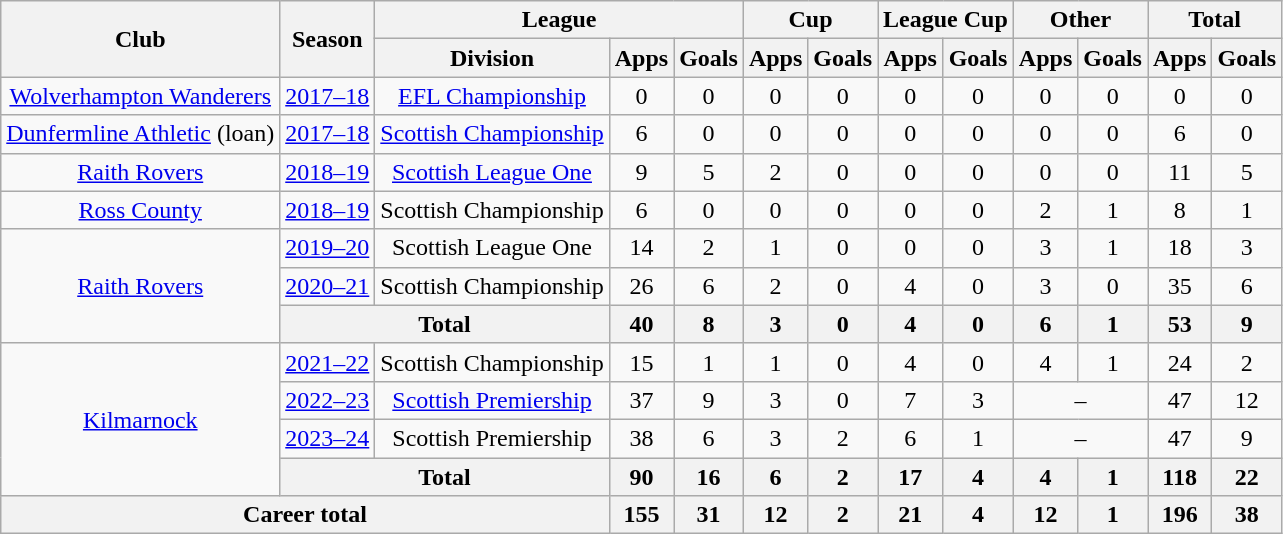<table class="wikitable" style="text-align:center">
<tr>
<th rowspan="2">Club</th>
<th rowspan="2">Season</th>
<th colspan="3">League</th>
<th colspan="2">Cup</th>
<th colspan="2">League Cup</th>
<th colspan="2">Other</th>
<th colspan="2">Total</th>
</tr>
<tr>
<th>Division</th>
<th>Apps</th>
<th>Goals</th>
<th>Apps</th>
<th>Goals</th>
<th>Apps</th>
<th>Goals</th>
<th>Apps</th>
<th>Goals</th>
<th>Apps</th>
<th>Goals</th>
</tr>
<tr>
<td><a href='#'>Wolverhampton Wanderers</a></td>
<td><a href='#'>2017–18</a></td>
<td><a href='#'>EFL Championship</a></td>
<td>0</td>
<td>0</td>
<td>0</td>
<td>0</td>
<td>0</td>
<td>0</td>
<td>0</td>
<td>0</td>
<td>0</td>
<td>0</td>
</tr>
<tr>
<td><a href='#'>Dunfermline Athletic</a> (loan)</td>
<td><a href='#'>2017–18</a></td>
<td><a href='#'>Scottish Championship</a></td>
<td>6</td>
<td>0</td>
<td>0</td>
<td>0</td>
<td>0</td>
<td>0</td>
<td>0</td>
<td>0</td>
<td>6</td>
<td>0</td>
</tr>
<tr>
<td><a href='#'>Raith Rovers</a></td>
<td><a href='#'>2018–19</a></td>
<td><a href='#'>Scottish League One</a></td>
<td>9</td>
<td>5</td>
<td>2</td>
<td>0</td>
<td>0</td>
<td>0</td>
<td>0</td>
<td>0</td>
<td>11</td>
<td>5</td>
</tr>
<tr>
<td><a href='#'>Ross County</a></td>
<td><a href='#'>2018–19</a></td>
<td>Scottish Championship</td>
<td>6</td>
<td>0</td>
<td>0</td>
<td>0</td>
<td>0</td>
<td>0</td>
<td>2</td>
<td>1</td>
<td>8</td>
<td>1</td>
</tr>
<tr>
<td rowspan=3><a href='#'>Raith Rovers</a></td>
<td><a href='#'>2019–20</a></td>
<td>Scottish League One</td>
<td>14</td>
<td>2</td>
<td>1</td>
<td>0</td>
<td>0</td>
<td>0</td>
<td>3</td>
<td>1</td>
<td>18</td>
<td>3</td>
</tr>
<tr>
<td><a href='#'>2020–21</a></td>
<td>Scottish Championship</td>
<td>26</td>
<td>6</td>
<td>2</td>
<td>0</td>
<td>4</td>
<td>0</td>
<td>3</td>
<td>0</td>
<td>35</td>
<td>6</td>
</tr>
<tr>
<th colspan=2>Total</th>
<th>40</th>
<th>8</th>
<th>3</th>
<th>0</th>
<th>4</th>
<th>0</th>
<th>6</th>
<th>1</th>
<th>53</th>
<th>9</th>
</tr>
<tr>
<td rowspan="4"><a href='#'>Kilmarnock</a></td>
<td><a href='#'>2021–22</a></td>
<td>Scottish Championship</td>
<td>15</td>
<td>1</td>
<td>1</td>
<td>0</td>
<td>4</td>
<td>0</td>
<td>4</td>
<td>1</td>
<td>24</td>
<td>2</td>
</tr>
<tr>
<td><a href='#'>2022–23</a></td>
<td><a href='#'>Scottish Premiership</a></td>
<td>37</td>
<td>9</td>
<td>3</td>
<td>0</td>
<td>7</td>
<td>3</td>
<td colspan="2">–</td>
<td>47</td>
<td>12</td>
</tr>
<tr>
<td><a href='#'>2023–24</a></td>
<td>Scottish Premiership</td>
<td>38</td>
<td>6</td>
<td>3</td>
<td>2</td>
<td>6</td>
<td>1</td>
<td colspan="2">–</td>
<td>47</td>
<td>9</td>
</tr>
<tr>
<th colspan=2>Total</th>
<th>90</th>
<th>16</th>
<th>6</th>
<th>2</th>
<th>17</th>
<th>4</th>
<th>4</th>
<th>1</th>
<th>118</th>
<th>22</th>
</tr>
<tr>
<th colspan="3">Career total</th>
<th>155</th>
<th>31</th>
<th>12</th>
<th>2</th>
<th>21</th>
<th>4</th>
<th>12</th>
<th>1</th>
<th>196</th>
<th>38</th>
</tr>
</table>
